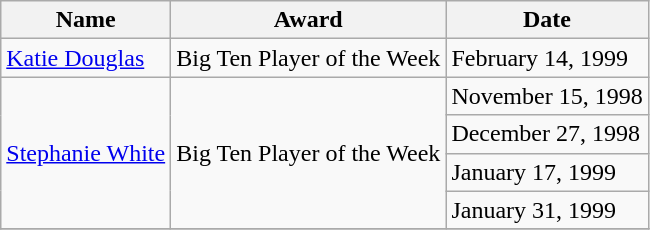<table class=wikitable "border="1">
<tr>
<th>Name</th>
<th>Award</th>
<th>Date</th>
</tr>
<tr>
<td><a href='#'>Katie Douglas</a></td>
<td>Big Ten Player of the Week</td>
<td>February 14, 1999</td>
</tr>
<tr>
<td rowspan=4><a href='#'>Stephanie White</a></td>
<td rowspan=4>Big Ten Player of the Week</td>
<td>November 15, 1998</td>
</tr>
<tr>
<td>December 27, 1998</td>
</tr>
<tr>
<td>January 17, 1999</td>
</tr>
<tr>
<td>January 31, 1999</td>
</tr>
<tr>
</tr>
</table>
